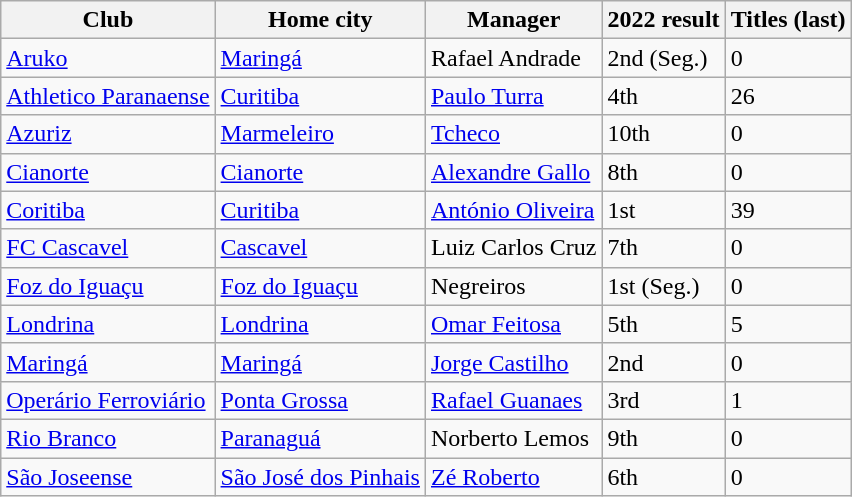<table class="wikitable sortable">
<tr>
<th>Club</th>
<th>Home city</th>
<th>Manager</th>
<th>2022 result</th>
<th>Titles (last)</th>
</tr>
<tr>
<td><a href='#'>Aruko</a></td>
<td><a href='#'>Maringá</a></td>
<td>Rafael Andrade</td>
<td>2nd (Seg.)</td>
<td>0</td>
</tr>
<tr>
<td><a href='#'>Athletico Paranaense</a></td>
<td><a href='#'>Curitiba</a></td>
<td><a href='#'>Paulo Turra</a></td>
<td>4th</td>
<td>26 </td>
</tr>
<tr>
<td><a href='#'>Azuriz</a></td>
<td><a href='#'>Marmeleiro</a></td>
<td><a href='#'>Tcheco</a></td>
<td>10th</td>
<td>0</td>
</tr>
<tr>
<td><a href='#'>Cianorte</a></td>
<td><a href='#'>Cianorte</a></td>
<td><a href='#'>Alexandre Gallo</a></td>
<td>8th</td>
<td>0</td>
</tr>
<tr>
<td><a href='#'>Coritiba</a></td>
<td><a href='#'>Curitiba</a></td>
<td><a href='#'>António Oliveira</a></td>
<td>1st</td>
<td>39 </td>
</tr>
<tr>
<td><a href='#'>FC Cascavel</a></td>
<td><a href='#'>Cascavel</a></td>
<td>Luiz Carlos Cruz</td>
<td>7th</td>
<td>0</td>
</tr>
<tr>
<td><a href='#'>Foz do Iguaçu</a></td>
<td><a href='#'>Foz do Iguaçu</a></td>
<td>Negreiros</td>
<td>1st (Seg.)</td>
<td>0</td>
</tr>
<tr>
<td><a href='#'>Londrina</a></td>
<td><a href='#'>Londrina</a></td>
<td><a href='#'>Omar Feitosa</a></td>
<td>5th</td>
<td>5 </td>
</tr>
<tr>
<td><a href='#'>Maringá</a></td>
<td><a href='#'>Maringá</a></td>
<td><a href='#'>Jorge Castilho</a></td>
<td>2nd</td>
<td>0</td>
</tr>
<tr>
<td><a href='#'>Operário Ferroviário</a></td>
<td><a href='#'>Ponta Grossa</a></td>
<td><a href='#'>Rafael Guanaes</a></td>
<td>3rd</td>
<td>1 </td>
</tr>
<tr>
<td><a href='#'>Rio Branco</a></td>
<td><a href='#'>Paranaguá</a></td>
<td>Norberto Lemos</td>
<td>9th</td>
<td>0</td>
</tr>
<tr>
<td><a href='#'>São Joseense</a></td>
<td><a href='#'>São José dos Pinhais</a></td>
<td><a href='#'>Zé Roberto</a></td>
<td>6th</td>
<td>0</td>
</tr>
</table>
